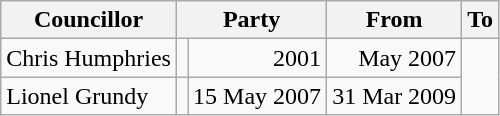<table class=wikitable>
<tr>
<th>Councillor</th>
<th colspan=2>Party</th>
<th>From</th>
<th>To</th>
</tr>
<tr>
<td>Chris Humphries</td>
<td></td>
<td align=right>2001</td>
<td align=right>May 2007</td>
</tr>
<tr>
<td>Lionel Grundy</td>
<td></td>
<td align=right>15 May 2007</td>
<td align=right>31 Mar 2009</td>
</tr>
</table>
